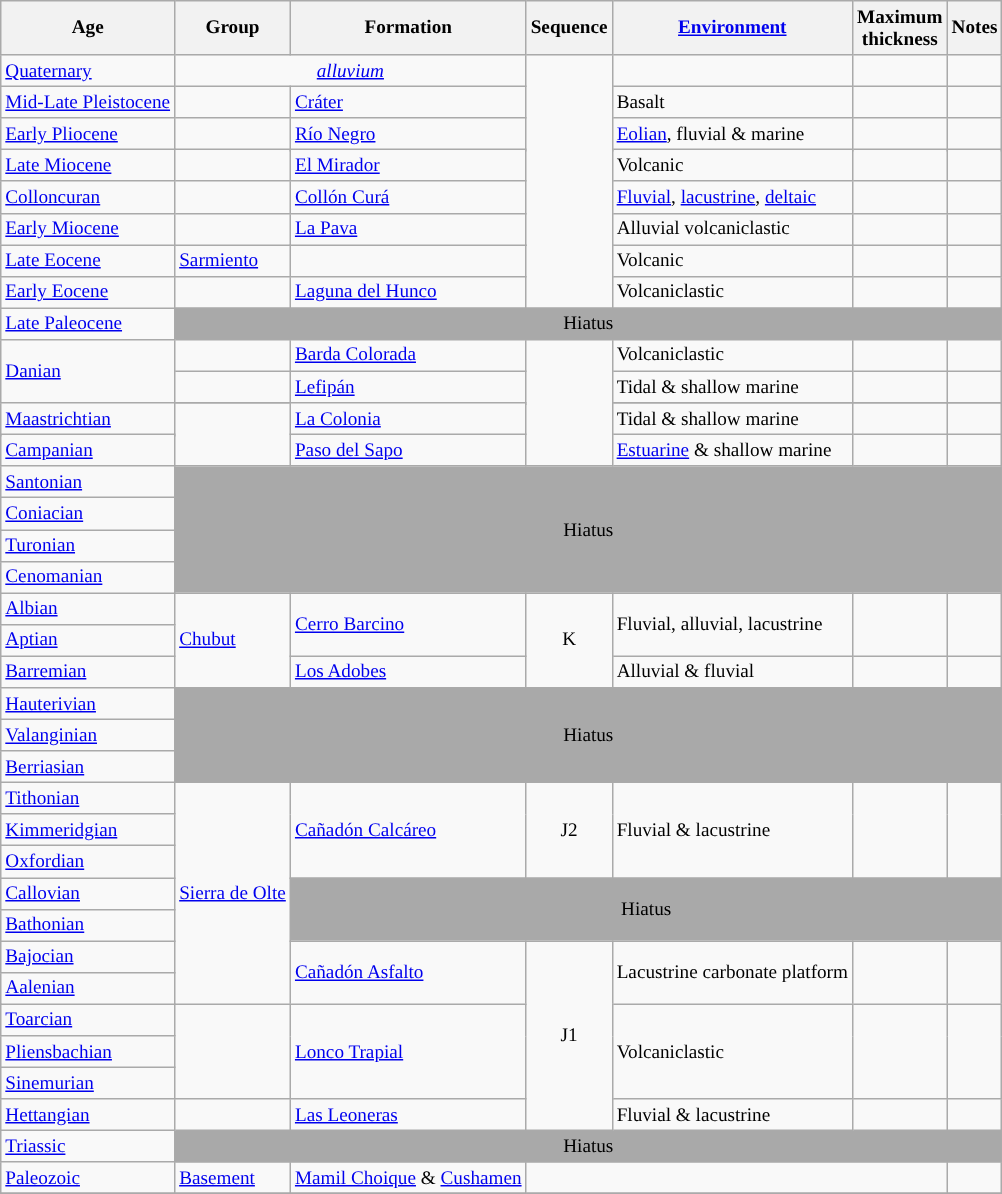<table class="wikitable" style="font-size:80%">
<tr>
<th>Age</th>
<th>Group</th>
<th>Formation</th>
<th>Sequence</th>
<th><a href='#'>Environment</a></th>
<th>Maximum<br>thickness</th>
<th>Notes</th>
</tr>
<tr>
<td style="background-color: "><a href='#'>Quaternary</a></td>
<td colspan=2 align=center><em><a href='#'>alluvium</a></em></td>
<td rowspan=10></td>
<td></td>
<td></td>
<td align=center></td>
</tr>
<tr>
<td style="background-color: "><a href='#'>Mid-Late Pleistocene</a></td>
<td></td>
<td><a href='#'>Cráter</a></td>
<td>Basalt</td>
<td align=center></td>
<td align=center></td>
</tr>
<tr>
<td style="background-color: "><a href='#'>Early Pliocene</a></td>
<td rowspan=2></td>
<td rowspan=2><a href='#'>Río Negro</a></td>
<td rowspan=2><a href='#'>Eolian</a>, fluvial & marine</td>
<td rowspan=2></td>
<td align=center rowspan=2></td>
</tr>
<tr>
<td rowspan=2 style="background-color: "><a href='#'>Late Miocene</a></td>
</tr>
<tr>
<td></td>
<td><a href='#'>El Mirador</a></td>
<td>Volcanic</td>
<td></td>
<td align=center></td>
</tr>
<tr>
<td style="background-color: "><a href='#'>Colloncuran</a></td>
<td></td>
<td><a href='#'>Collón Curá</a></td>
<td><a href='#'>Fluvial</a>, <a href='#'>lacustrine</a>, <a href='#'>deltaic</a></td>
<td align=center></td>
<td align=center></td>
</tr>
<tr>
<td rowspan=2 style="background-color: "><a href='#'>Early Miocene</a></td>
<td></td>
<td><a href='#'>La Pava</a></td>
<td>Alluvial volcaniclastic</td>
<td align=center></td>
<td align=center></td>
</tr>
<tr>
<td rowspan=2><a href='#'>Sarmiento</a></td>
<td rowspan=2></td>
<td rowspan=2>Volcanic</td>
<td rowspan=2></td>
<td rowspan=2 align=center></td>
</tr>
<tr>
<td style="background-color: "><a href='#'>Late Eocene</a></td>
</tr>
<tr>
<td style="background-color: "><a href='#'>Early Eocene</a></td>
<td></td>
<td><a href='#'>Laguna del Hunco</a></td>
<td>Volcaniclastic</td>
<td></td>
<td align=center></td>
</tr>
<tr>
<td style="background-color: "><a href='#'>Late Paleocene</a></td>
<td colspan=6 align=center style="background-color: darkgrey;">Hiatus</td>
</tr>
<tr>
<td rowspan=2 style="background-color: "><a href='#'>Danian</a></td>
<td></td>
<td><a href='#'>Barda Colorada</a></td>
<td rowspan=6></td>
<td>Volcaniclastic</td>
<td></td>
<td align=center></td>
</tr>
<tr>
<td></td>
<td rowspan=2><a href='#'>Lefipán</a></td>
<td>Tidal & shallow marine</td>
<td align=center></td>
<td align=center></td>
</tr>
<tr>
<td rowspan=3 style="background-color: "><a href='#'>Maastrichtian</a></td>
</tr>
<tr>
<td rowspan=3></td>
<td><a href='#'>La Colonia</a></td>
<td>Tidal & shallow marine</td>
<td align=center></td>
<td align=center></td>
</tr>
<tr>
<td rowspan=2><a href='#'>Paso del Sapo</a></td>
<td rowspan=2><a href='#'>Estuarine</a> & shallow marine</td>
<td align=center rowspan=2></td>
<td align=center rowspan=2></td>
</tr>
<tr>
<td style="background-color: "><a href='#'>Campanian</a></td>
</tr>
<tr>
<td style="background-color: "><a href='#'>Santonian</a></td>
<td rowspan=4 colspan=6 align=center style="background-color: darkgrey;">Hiatus</td>
</tr>
<tr>
<td style="background-color: "><a href='#'>Coniacian</a></td>
</tr>
<tr>
<td style="background-color: "><a href='#'>Turonian</a></td>
</tr>
<tr>
<td style="background-color: "><a href='#'>Cenomanian</a></td>
</tr>
<tr>
<td style="background-color: "><a href='#'>Albian</a></td>
<td rowspan=3><a href='#'>Chubut</a></td>
<td rowspan=2><a href='#'>Cerro Barcino</a></td>
<td rowspan=3 align=center>K</td>
<td rowspan=2>Fluvial, alluvial, lacustrine</td>
<td align=center rowspan=2></td>
<td align=center rowspan=2></td>
</tr>
<tr>
<td style="background-color: "><a href='#'>Aptian</a></td>
</tr>
<tr>
<td style="background-color: "><a href='#'>Barremian</a></td>
<td><a href='#'>Los Adobes</a></td>
<td>Alluvial & fluvial</td>
<td align=center></td>
<td align=center></td>
</tr>
<tr>
<td style="background-color: "><a href='#'>Hauterivian</a></td>
<td rowspan=3 colspan=6 align=center style="background-color: darkgrey;">Hiatus</td>
</tr>
<tr>
<td style="background-color: "><a href='#'>Valanginian</a></td>
</tr>
<tr>
<td style="background-color: "><a href='#'>Berriasian</a></td>
</tr>
<tr>
<td style="background-color: "><a href='#'>Tithonian</a></td>
<td rowspan=8><a href='#'>Sierra de Olte</a></td>
<td rowspan=3><a href='#'>Cañadón Calcáreo</a></td>
<td rowspan=3 align=center>J2</td>
<td rowspan=3>Fluvial & lacustrine</td>
<td align=center rowspan=3></td>
<td align=center rowspan=3></td>
</tr>
<tr>
<td style="background-color: "><a href='#'>Kimmeridgian</a></td>
</tr>
<tr>
<td style="background-color: "><a href='#'>Oxfordian</a></td>
</tr>
<tr>
<td style="background-color: "><a href='#'>Callovian</a></td>
<td rowspan=2 colspan=6 align=center style="background-color: darkgrey;">Hiatus</td>
</tr>
<tr>
<td style="background-color: "><a href='#'>Bathonian</a></td>
</tr>
<tr>
<td style="background-color: "><a href='#'>Bajocian</a></td>
<td rowspan=3><a href='#'>Cañadón Asfalto</a></td>
<td rowspan=7 align=center>J1</td>
<td rowspan=3>Lacustrine carbonate platform</td>
<td align=center rowspan=3></td>
<td align=center rowspan=3></td>
</tr>
<tr>
<td style="background-color: "><a href='#'>Aalenian</a></td>
</tr>
<tr>
<td rowspan=2 style="background-color: "><a href='#'>Toarcian</a></td>
</tr>
<tr>
<td rowspan=3></td>
<td rowspan=3><a href='#'>Lonco Trapial</a></td>
<td rowspan=3>Volcaniclastic</td>
<td align=center rowspan=3></td>
<td align=center rowspan=3></td>
</tr>
<tr>
<td style="background-color: "><a href='#'>Pliensbachian</a></td>
</tr>
<tr>
<td style="background-color: "><a href='#'>Sinemurian</a></td>
</tr>
<tr>
<td style="background-color: "><a href='#'>Hettangian</a></td>
<td></td>
<td><a href='#'>Las Leoneras</a></td>
<td>Fluvial & lacustrine</td>
<td align=center></td>
<td align=center></td>
</tr>
<tr>
<td style="background-color: "><a href='#'>Triassic</a></td>
<td colspan=6 align=center style="background-color: darkgrey;">Hiatus</td>
</tr>
<tr>
<td style="background-color: "><a href='#'>Paleozoic</a></td>
<td><a href='#'>Basement</a></td>
<td><a href='#'>Mamil Choique</a> & <a href='#'>Cushamen</a></td>
<td colspan=3></td>
<td align=center></td>
</tr>
<tr>
</tr>
</table>
